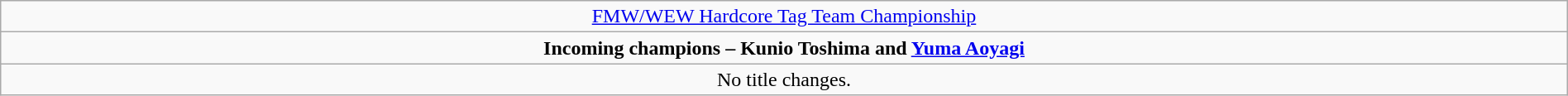<table class="wikitable" style="text-align:center; width:100%;">
<tr>
<td style="text-align: center;"><a href='#'>FMW/WEW Hardcore Tag Team Championship</a></td>
</tr>
<tr>
<td style="text-align: center;"><strong>Incoming champions – Kunio Toshima and <a href='#'>Yuma Aoyagi</a></strong></td>
</tr>
<tr>
<td>No title changes.</td>
</tr>
</table>
